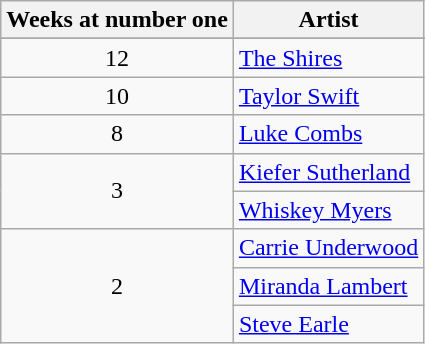<table class="wikitable plainrowheaders sortable">
<tr>
<th scope=col>Weeks at number one</th>
<th scope=col>Artist</th>
</tr>
<tr class=unsortable>
</tr>
<tr>
<td align="center">12</td>
<td><a href='#'>The Shires</a></td>
</tr>
<tr>
<td align="center">10</td>
<td><a href='#'>Taylor Swift</a></td>
</tr>
<tr>
<td align="center">8</td>
<td><a href='#'>Luke Combs</a></td>
</tr>
<tr>
<td align="center" rowspan=2>3</td>
<td><a href='#'>Kiefer Sutherland</a></td>
</tr>
<tr>
<td><a href='#'>Whiskey Myers</a></td>
</tr>
<tr>
<td align="center" rowspan=3>2</td>
<td><a href='#'>Carrie Underwood</a></td>
</tr>
<tr>
<td><a href='#'>Miranda Lambert</a></td>
</tr>
<tr>
<td><a href='#'>Steve Earle</a></td>
</tr>
</table>
